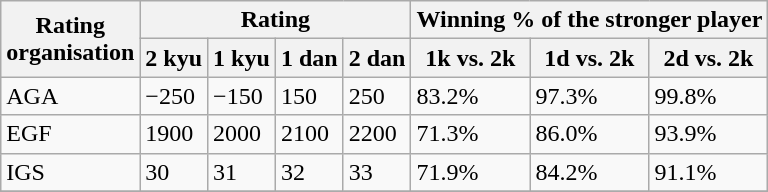<table class="wikitable">
<tr>
<th rowspan="2">Rating<br>organisation</th>
<th colspan="4">Rating</th>
<th colspan="3">Winning % of the stronger player</th>
</tr>
<tr>
<th>2 kyu</th>
<th>1 kyu</th>
<th>1 dan</th>
<th>2 dan</th>
<th>1k vs. 2k</th>
<th>1d vs. 2k</th>
<th>2d vs. 2k</th>
</tr>
<tr --->
<td>AGA</td>
<td>−250</td>
<td>−150</td>
<td>150</td>
<td>250</td>
<td>83.2%</td>
<td>97.3%</td>
<td>99.8%</td>
</tr>
<tr --->
<td>EGF</td>
<td>1900</td>
<td>2000</td>
<td>2100</td>
<td>2200</td>
<td>71.3%</td>
<td>86.0%</td>
<td>93.9%</td>
</tr>
<tr --->
<td>IGS</td>
<td>30</td>
<td>31</td>
<td>32</td>
<td>33</td>
<td>71.9%</td>
<td>84.2%</td>
<td>91.1%</td>
</tr>
<tr --->
</tr>
</table>
